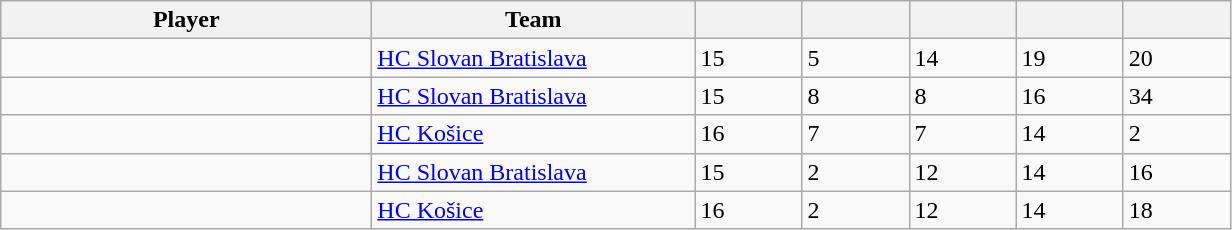<table class="wikitable sortable">
<tr>
<th style="width: 15em;">Player</th>
<th style="width: 13em;">Team</th>
<th style="width: 4em;"></th>
<th style="width: 4em;"></th>
<th style="width: 4em;"></th>
<th style="width: 4em;"></th>
<th style="width: 4em;"></th>
</tr>
<tr>
<td> </td>
<td><a href='#'>HC Slovan Bratislava</a></td>
<td>15</td>
<td>5</td>
<td>14</td>
<td>19</td>
<td>20</td>
</tr>
<tr>
<td> </td>
<td><a href='#'>HC Slovan Bratislava</a></td>
<td>15</td>
<td>8</td>
<td>8</td>
<td>16</td>
<td>34</td>
</tr>
<tr>
<td> </td>
<td><a href='#'>HC Košice</a></td>
<td>16</td>
<td>7</td>
<td>7</td>
<td>14</td>
<td>2</td>
</tr>
<tr>
<td> </td>
<td><a href='#'>HC Slovan Bratislava</a></td>
<td>15</td>
<td>2</td>
<td>12</td>
<td>14</td>
<td>16</td>
</tr>
<tr>
<td> </td>
<td><a href='#'>HC Košice</a></td>
<td>16</td>
<td>2</td>
<td>12</td>
<td>14</td>
<td>18</td>
</tr>
</table>
